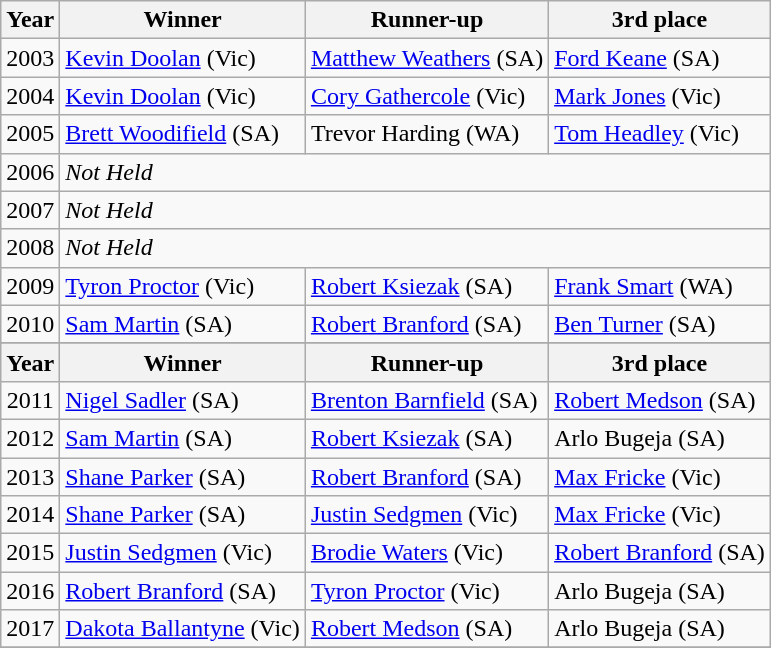<table class="wikitable">
<tr align=center>
<th>Year</th>
<th>Winner</th>
<th>Runner-up</th>
<th>3rd place</th>
</tr>
<tr>
<td align=center>2003</td>
<td><a href='#'>Kevin Doolan</a> (Vic)</td>
<td><a href='#'>Matthew Weathers</a> (SA)</td>
<td><a href='#'>Ford Keane</a> (SA)</td>
</tr>
<tr>
<td align=center>2004</td>
<td><a href='#'>Kevin Doolan</a> (Vic)</td>
<td><a href='#'>Cory Gathercole</a> (Vic)</td>
<td><a href='#'>Mark Jones</a> (Vic)</td>
</tr>
<tr>
<td align=center>2005</td>
<td><a href='#'>Brett Woodifield</a> (SA)</td>
<td>Trevor Harding (WA)</td>
<td><a href='#'>Tom Headley</a> (Vic)</td>
</tr>
<tr>
<td align=center>2006</td>
<td colspan=3><em>Not Held</em></td>
</tr>
<tr>
<td align=center>2007</td>
<td colspan=3><em>Not Held</em></td>
</tr>
<tr>
<td align=center>2008</td>
<td colspan=3><em>Not Held</em></td>
</tr>
<tr>
<td align=center>2009</td>
<td><a href='#'>Tyron Proctor</a> (Vic)</td>
<td><a href='#'>Robert Ksiezak</a> (SA)</td>
<td><a href='#'>Frank Smart</a> (WA)</td>
</tr>
<tr>
<td align=center>2010</td>
<td><a href='#'>Sam Martin</a> (SA)</td>
<td><a href='#'>Robert Branford</a> (SA)</td>
<td><a href='#'>Ben Turner</a> (SA)</td>
</tr>
<tr>
</tr>
<tr align=center>
<th>Year</th>
<th>Winner</th>
<th>Runner-up</th>
<th>3rd place</th>
</tr>
<tr>
<td align=center>2011</td>
<td><a href='#'>Nigel Sadler</a> (SA)</td>
<td><a href='#'>Brenton Barnfield</a> (SA)</td>
<td><a href='#'>Robert Medson</a> (SA)</td>
</tr>
<tr>
<td align=center>2012</td>
<td><a href='#'>Sam Martin</a> (SA)</td>
<td><a href='#'>Robert Ksiezak</a> (SA)</td>
<td>Arlo Bugeja (SA)</td>
</tr>
<tr>
<td align=center>2013</td>
<td><a href='#'>Shane Parker</a> (SA)</td>
<td><a href='#'>Robert Branford</a> (SA)</td>
<td><a href='#'>Max Fricke</a> (Vic)</td>
</tr>
<tr>
<td align=center>2014</td>
<td><a href='#'>Shane Parker</a> (SA)</td>
<td><a href='#'>Justin Sedgmen</a> (Vic)</td>
<td><a href='#'>Max Fricke</a> (Vic)</td>
</tr>
<tr>
<td align=center>2015</td>
<td><a href='#'>Justin Sedgmen</a> (Vic)</td>
<td><a href='#'>Brodie Waters</a> (Vic)</td>
<td><a href='#'>Robert Branford</a> (SA)</td>
</tr>
<tr>
<td align=center>2016</td>
<td><a href='#'>Robert Branford</a> (SA)</td>
<td><a href='#'>Tyron Proctor</a> (Vic)</td>
<td>Arlo Bugeja (SA)</td>
</tr>
<tr>
<td align=center>2017</td>
<td><a href='#'>Dakota Ballantyne</a> (Vic)</td>
<td><a href='#'>Robert Medson</a> (SA)</td>
<td>Arlo Bugeja (SA)</td>
</tr>
<tr>
</tr>
</table>
